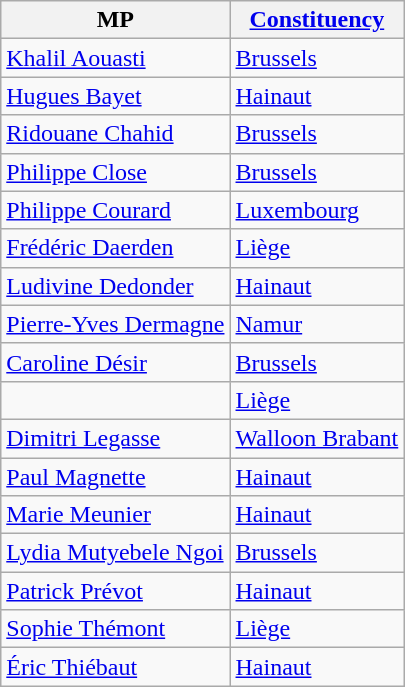<table class="wikitable sortable">
<tr>
<th>MP</th>
<th><a href='#'>Constituency</a></th>
</tr>
<tr>
<td><a href='#'>Khalil Aouasti</a></td>
<td><a href='#'>Brussels</a></td>
</tr>
<tr>
<td><a href='#'>Hugues Bayet</a></td>
<td><a href='#'>Hainaut</a></td>
</tr>
<tr>
<td><a href='#'>Ridouane Chahid</a></td>
<td><a href='#'>Brussels</a></td>
</tr>
<tr>
<td><a href='#'>Philippe Close</a></td>
<td><a href='#'>Brussels</a></td>
</tr>
<tr>
<td><a href='#'>Philippe Courard</a></td>
<td><a href='#'>Luxembourg</a></td>
</tr>
<tr>
<td><a href='#'>Frédéric Daerden</a></td>
<td><a href='#'>Liège</a></td>
</tr>
<tr>
<td><a href='#'>Ludivine Dedonder</a></td>
<td><a href='#'>Hainaut</a></td>
</tr>
<tr>
<td><a href='#'>Pierre-Yves Dermagne</a></td>
<td><a href='#'>Namur</a></td>
</tr>
<tr>
<td><a href='#'>Caroline Désir</a></td>
<td><a href='#'>Brussels</a></td>
</tr>
<tr>
<td></td>
<td><a href='#'>Liège</a></td>
</tr>
<tr>
<td><a href='#'>Dimitri Legasse</a></td>
<td><a href='#'>Walloon Brabant</a></td>
</tr>
<tr>
<td><a href='#'>Paul Magnette</a></td>
<td><a href='#'>Hainaut</a></td>
</tr>
<tr>
<td><a href='#'>Marie Meunier</a></td>
<td><a href='#'>Hainaut</a></td>
</tr>
<tr>
<td><a href='#'>Lydia Mutyebele Ngoi</a></td>
<td><a href='#'>Brussels</a></td>
</tr>
<tr>
<td><a href='#'>Patrick Prévot</a></td>
<td><a href='#'>Hainaut</a></td>
</tr>
<tr>
<td><a href='#'>Sophie Thémont</a></td>
<td><a href='#'>Liège</a></td>
</tr>
<tr>
<td><a href='#'>Éric Thiébaut</a></td>
<td><a href='#'>Hainaut</a></td>
</tr>
</table>
